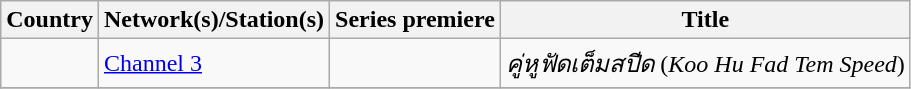<table class="sortable wikitable">
<tr>
<th>Country</th>
<th>Network(s)/Station(s)</th>
<th>Series premiere</th>
<th>Title</th>
</tr>
<tr>
<td></td>
<td><a href='#'>Channel 3</a></td>
<td></td>
<td><em>คู่หูฟัดเต็มสปีด</em> (<em>Koo Hu Fad Tem Speed</em>)</td>
</tr>
<tr>
</tr>
</table>
